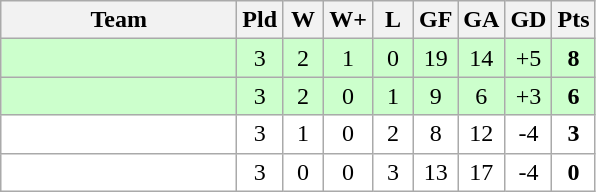<table class="wikitable" style="text-align:center;">
<tr>
<th width=150>Team</th>
<th width=20>Pld</th>
<th width=20>W</th>
<th width=20>W+</th>
<th width=20>L</th>
<th width=20>GF</th>
<th width=20>GA</th>
<th width=20>GD</th>
<th width=20>Pts</th>
</tr>
<tr align=center style="background:#ccffcc;">
<td align="left"></td>
<td>3</td>
<td>2</td>
<td>1</td>
<td>0</td>
<td>19</td>
<td>14</td>
<td>+5</td>
<td><strong>8</strong></td>
</tr>
<tr align=center style="background:#ccffcc;">
<td align="left"></td>
<td>3</td>
<td>2</td>
<td>0</td>
<td>1</td>
<td>9</td>
<td>6</td>
<td>+3</td>
<td><strong>6</strong></td>
</tr>
<tr align=center style="background:#ffffff;">
<td align="left"></td>
<td>3</td>
<td>1</td>
<td>0</td>
<td>2</td>
<td>8</td>
<td>12</td>
<td>-4</td>
<td><strong>3</strong></td>
</tr>
<tr align=center style="background:#ffffff;">
<td align="left"></td>
<td>3</td>
<td>0</td>
<td>0</td>
<td>3</td>
<td>13</td>
<td>17</td>
<td>-4</td>
<td><strong>0</strong></td>
</tr>
</table>
